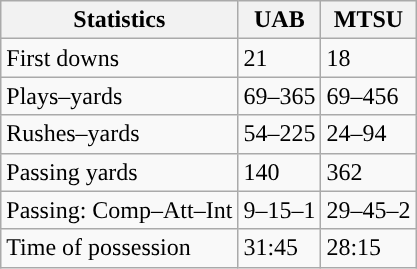<table class="wikitable">
<tr>
<th>Statistics</th>
<th>UAB</th>
<th>MTSU</th>
</tr>
<tr>
<td>First downs</td>
<td>21</td>
<td>18</td>
</tr>
<tr>
<td>Plays–yards</td>
<td>69–365</td>
<td>69–456</td>
</tr>
<tr>
<td>Rushes–yards</td>
<td>54–225</td>
<td>24–94</td>
</tr>
<tr>
<td>Passing yards</td>
<td>140</td>
<td>362</td>
</tr>
<tr>
<td>Passing: Comp–Att–Int</td>
<td>9–15–1</td>
<td>29–45–2</td>
</tr>
<tr>
<td>Time of possession</td>
<td>31:45</td>
<td>28:15</td>
</tr>
</table>
